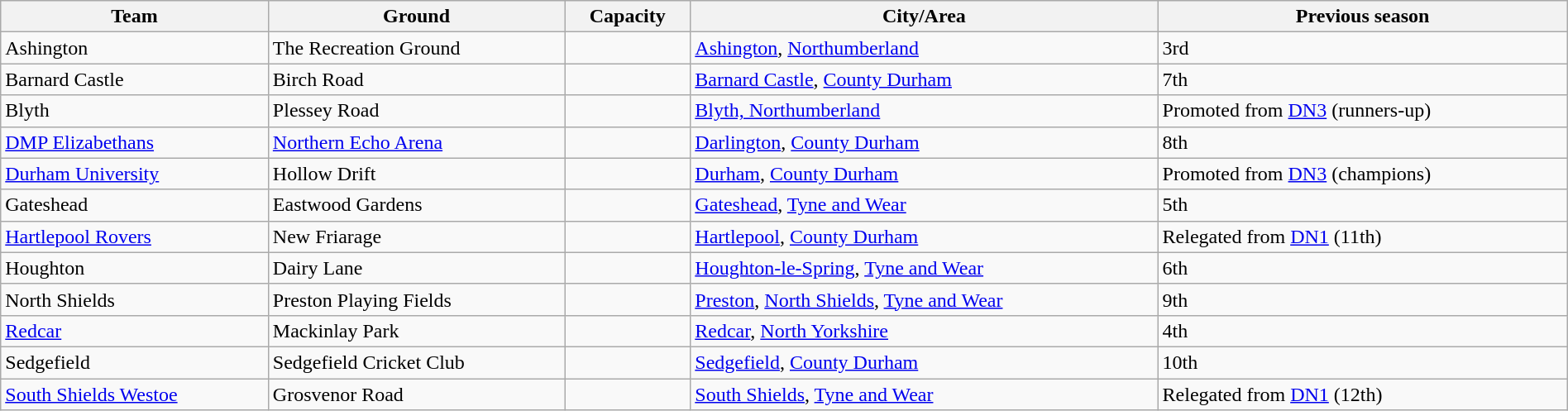<table class="wikitable sortable" width=100%>
<tr>
<th>Team</th>
<th>Ground</th>
<th>Capacity</th>
<th>City/Area</th>
<th>Previous season</th>
</tr>
<tr>
<td>Ashington</td>
<td>The Recreation Ground</td>
<td></td>
<td><a href='#'>Ashington</a>, <a href='#'>Northumberland</a></td>
<td>3rd</td>
</tr>
<tr>
<td>Barnard Castle</td>
<td>Birch Road</td>
<td></td>
<td><a href='#'>Barnard Castle</a>, <a href='#'>County Durham</a></td>
<td>7th</td>
</tr>
<tr>
<td>Blyth</td>
<td>Plessey Road</td>
<td></td>
<td><a href='#'>Blyth, Northumberland</a></td>
<td>Promoted from <a href='#'>DN3</a> (runners-up)</td>
</tr>
<tr>
<td><a href='#'>DMP Elizabethans</a></td>
<td><a href='#'>Northern Echo Arena</a></td>
<td></td>
<td><a href='#'>Darlington</a>, <a href='#'>County Durham</a></td>
<td>8th</td>
</tr>
<tr>
<td><a href='#'>Durham University</a></td>
<td>Hollow Drift</td>
<td></td>
<td><a href='#'>Durham</a>, <a href='#'>County Durham</a></td>
<td>Promoted from <a href='#'>DN3</a> (champions)</td>
</tr>
<tr>
<td>Gateshead</td>
<td>Eastwood Gardens</td>
<td></td>
<td><a href='#'>Gateshead</a>, <a href='#'>Tyne and Wear</a></td>
<td>5th</td>
</tr>
<tr>
<td><a href='#'>Hartlepool Rovers</a></td>
<td>New Friarage</td>
<td></td>
<td><a href='#'>Hartlepool</a>, <a href='#'>County Durham</a></td>
<td>Relegated from <a href='#'>DN1</a> (11th)</td>
</tr>
<tr>
<td>Houghton</td>
<td>Dairy Lane</td>
<td></td>
<td><a href='#'>Houghton-le-Spring</a>, <a href='#'>Tyne and Wear</a></td>
<td>6th</td>
</tr>
<tr>
<td>North Shields</td>
<td>Preston Playing Fields</td>
<td></td>
<td><a href='#'>Preston</a>, <a href='#'>North Shields</a>, <a href='#'>Tyne and Wear</a></td>
<td>9th</td>
</tr>
<tr>
<td><a href='#'>Redcar</a></td>
<td>Mackinlay Park</td>
<td></td>
<td><a href='#'>Redcar</a>, <a href='#'>North Yorkshire</a></td>
<td>4th</td>
</tr>
<tr>
<td>Sedgefield</td>
<td>Sedgefield Cricket Club</td>
<td></td>
<td><a href='#'>Sedgefield</a>, <a href='#'>County Durham</a></td>
<td>10th</td>
</tr>
<tr>
<td><a href='#'>South Shields Westoe</a></td>
<td>Grosvenor Road</td>
<td></td>
<td><a href='#'>South Shields</a>, <a href='#'>Tyne and Wear</a></td>
<td>Relegated from <a href='#'>DN1</a> (12th)</td>
</tr>
</table>
